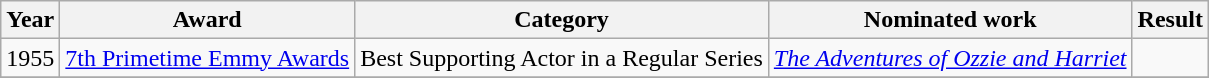<table class="wikitable sortable plainrowheaders" style="text-align:center;">
<tr>
<th>Year</th>
<th>Award</th>
<th>Category</th>
<th>Nominated work</th>
<th>Result</th>
</tr>
<tr>
<td>1955</td>
<td><a href='#'>7th Primetime Emmy Awards</a></td>
<td>Best Supporting Actor in a Regular Series</td>
<td><em><a href='#'>The Adventures of Ozzie and Harriet</a></em></td>
<td></td>
</tr>
<tr>
</tr>
</table>
